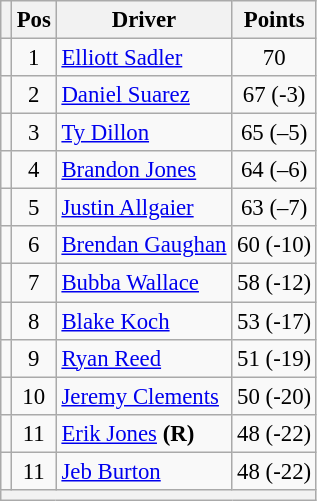<table class="wikitable" style="font-size: 95%;">
<tr>
<th></th>
<th>Pos</th>
<th>Driver</th>
<th>Points</th>
</tr>
<tr>
<td align="left"></td>
<td style="text-align:center;">1</td>
<td><a href='#'>Elliott Sadler</a></td>
<td style="text-align:center;">70</td>
</tr>
<tr>
<td align="left"></td>
<td style="text-align:center;">2</td>
<td><a href='#'>Daniel Suarez</a></td>
<td style="text-align:center;">67 (-3)</td>
</tr>
<tr>
<td align="left"></td>
<td style="text-align:center;">3</td>
<td><a href='#'>Ty Dillon</a></td>
<td style="text-align:center;">65 (–5)</td>
</tr>
<tr>
<td align="left"></td>
<td style="text-align:center;">4</td>
<td><a href='#'>Brandon Jones</a></td>
<td style="text-align:center;">64 (–6)</td>
</tr>
<tr>
<td align="left"></td>
<td style="text-align:center;">5</td>
<td><a href='#'>Justin Allgaier</a></td>
<td style="text-align:center;">63 (–7)</td>
</tr>
<tr>
<td align="left"></td>
<td style="text-align:center;">6</td>
<td><a href='#'>Brendan Gaughan</a></td>
<td style="text-align:center;">60 (-10)</td>
</tr>
<tr>
<td align="left"></td>
<td style="text-align:center;">7</td>
<td><a href='#'>Bubba Wallace</a></td>
<td style="text-align:center;">58 (-12)</td>
</tr>
<tr>
<td align="left"></td>
<td style="text-align:center;">8</td>
<td><a href='#'>Blake Koch</a></td>
<td style="text-align:center;">53 (-17)</td>
</tr>
<tr>
<td align="left"></td>
<td style="text-align:center;">9</td>
<td><a href='#'>Ryan Reed</a></td>
<td style="text-align:center;">51 (-19)</td>
</tr>
<tr>
<td align="left"></td>
<td style="text-align:center;">10</td>
<td><a href='#'>Jeremy Clements</a></td>
<td style="text-align:center;">50 (-20)</td>
</tr>
<tr>
<td align="left"></td>
<td style="text-align:center;">11</td>
<td><a href='#'>Erik Jones</a> <strong>(R)</strong></td>
<td style="text-align:center;">48 (-22)</td>
</tr>
<tr>
<td align="left"></td>
<td style="text-align:center;">11</td>
<td><a href='#'>Jeb Burton</a></td>
<td style="text-align:center;">48 (-22)</td>
</tr>
<tr class="sortbottom">
<th colspan="9"></th>
</tr>
</table>
